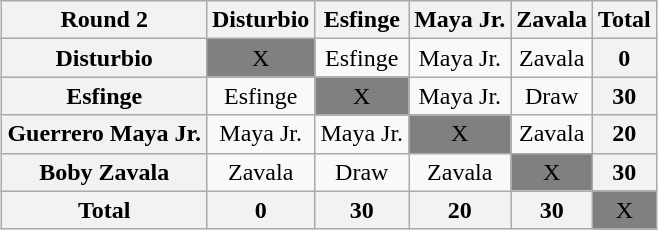<table class="wikitable" style="margin:1em auto; text-align:center;">
<tr>
<th>Round 2</th>
<th>Disturbio</th>
<th>Esfinge</th>
<th>Maya Jr.</th>
<th>Zavala</th>
<th>Total</th>
</tr>
<tr>
<th>Disturbio</th>
<td bgcolor=Grey>X</td>
<td>Esfinge</td>
<td>Maya Jr.</td>
<td>Zavala</td>
<th>0</th>
</tr>
<tr>
<th>Esfinge</th>
<td>Esfinge</td>
<td bgcolor=Grey>X</td>
<td>Maya Jr.</td>
<td>Draw</td>
<th>30</th>
</tr>
<tr>
<th>Guerrero Maya Jr.</th>
<td>Maya Jr.</td>
<td>Maya Jr.</td>
<td bgcolor=Grey>X</td>
<td>Zavala</td>
<th>20</th>
</tr>
<tr>
<th>Boby Zavala</th>
<td>Zavala</td>
<td>Draw</td>
<td>Zavala</td>
<td bgcolor=Grey>X</td>
<th>30</th>
</tr>
<tr>
<th>Total</th>
<th>0</th>
<th>30</th>
<th>20</th>
<th>30</th>
<td bgcolor=Grey>X</td>
</tr>
</table>
